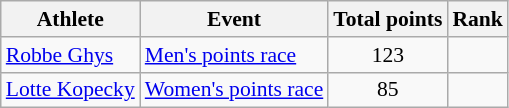<table class="wikitable" style="font-size:90%">
<tr>
<th>Athlete</th>
<th>Event</th>
<th>Total points</th>
<th>Rank</th>
</tr>
<tr align=center>
<td align=left><a href='#'>Robbe Ghys</a></td>
<td align=left><a href='#'>Men's points race</a></td>
<td>123</td>
<td></td>
</tr>
<tr align=center>
<td align=left><a href='#'>Lotte Kopecky</a></td>
<td align=left><a href='#'>Women's points race</a></td>
<td>85</td>
<td></td>
</tr>
</table>
